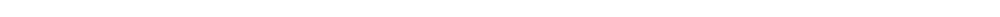<table style="width:66%; text-align:center;">
<tr style="color:white;">
<td style="background:"><strong>1</strong></td>
<td style="background:"><strong>55</strong></td>
<td style="background:"><strong>6</strong></td>
<td style="background:"><strong>1</strong></td>
<td style="background:"><strong>45</strong></td>
</tr>
</table>
